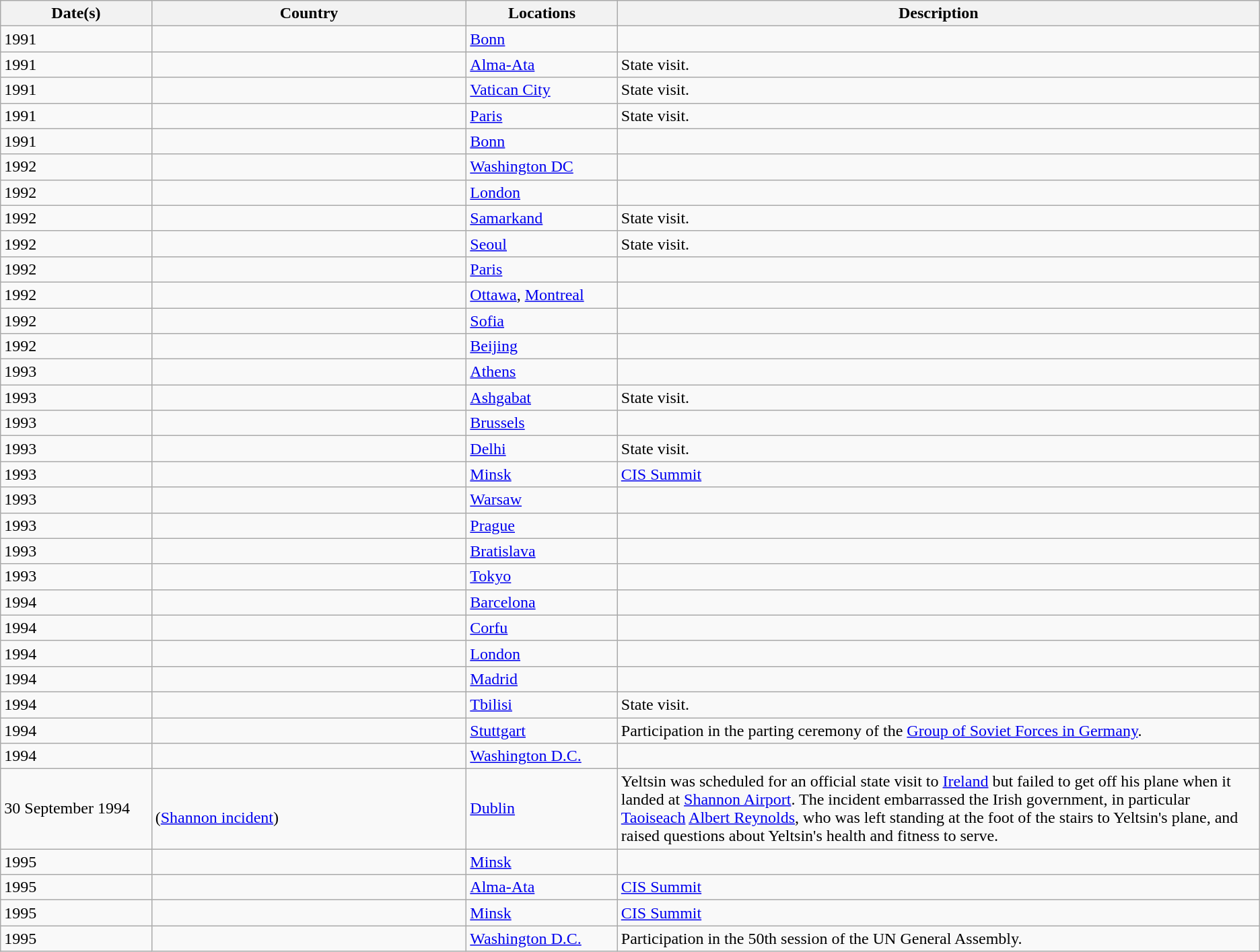<table class="wikitable">
<tr>
<th style="width: 12%;">Date(s)</th>
<th style="width: 25%;">Country</th>
<th style="width: 12%;">Locations</th>
<th>Description</th>
</tr>
<tr>
<td>1991</td>
<td></td>
<td><a href='#'>Bonn</a></td>
<td></td>
</tr>
<tr>
<td>1991</td>
<td></td>
<td><a href='#'>Alma-Ata</a></td>
<td>State visit.</td>
</tr>
<tr>
<td>1991</td>
<td></td>
<td><a href='#'>Vatican City</a></td>
<td>State visit.</td>
</tr>
<tr>
<td>1991</td>
<td></td>
<td><a href='#'>Paris</a></td>
<td>State visit.</td>
</tr>
<tr>
<td>1991</td>
<td></td>
<td><a href='#'>Bonn</a></td>
<td></td>
</tr>
<tr>
<td>1992</td>
<td></td>
<td><a href='#'>Washington DC</a></td>
<td></td>
</tr>
<tr>
<td>1992</td>
<td></td>
<td><a href='#'>London</a></td>
<td></td>
</tr>
<tr>
<td>1992</td>
<td></td>
<td><a href='#'>Samarkand</a></td>
<td>State visit.</td>
</tr>
<tr>
<td>1992</td>
<td></td>
<td><a href='#'>Seoul</a></td>
<td>State visit.</td>
</tr>
<tr>
<td>1992</td>
<td></td>
<td><a href='#'>Paris</a></td>
<td></td>
</tr>
<tr>
<td>1992</td>
<td></td>
<td><a href='#'>Ottawa</a>, <a href='#'>Montreal</a></td>
<td></td>
</tr>
<tr>
<td>1992</td>
<td></td>
<td><a href='#'>Sofia</a></td>
<td></td>
</tr>
<tr>
<td>1992</td>
<td></td>
<td><a href='#'>Beijing</a></td>
<td></td>
</tr>
<tr>
<td>1993</td>
<td></td>
<td><a href='#'>Athens</a></td>
<td></td>
</tr>
<tr>
<td>1993</td>
<td></td>
<td><a href='#'>Ashgabat</a></td>
<td>State visit.</td>
</tr>
<tr>
<td>1993</td>
<td></td>
<td><a href='#'>Brussels</a></td>
<td></td>
</tr>
<tr>
<td>1993</td>
<td></td>
<td><a href='#'>Delhi</a></td>
<td>State visit.</td>
</tr>
<tr>
<td>1993</td>
<td></td>
<td><a href='#'>Minsk</a></td>
<td><a href='#'>CIS Summit</a></td>
</tr>
<tr>
<td>1993</td>
<td></td>
<td><a href='#'>Warsaw</a></td>
<td></td>
</tr>
<tr>
<td>1993</td>
<td></td>
<td><a href='#'>Prague</a></td>
<td></td>
</tr>
<tr>
<td>1993</td>
<td></td>
<td><a href='#'>Bratislava</a></td>
<td></td>
</tr>
<tr>
<td>1993</td>
<td></td>
<td><a href='#'>Tokyo</a></td>
<td></td>
</tr>
<tr>
<td>1994</td>
<td></td>
<td><a href='#'>Barcelona</a></td>
<td></td>
</tr>
<tr>
<td>1994</td>
<td></td>
<td><a href='#'>Corfu</a></td>
<td></td>
</tr>
<tr>
<td>1994</td>
<td></td>
<td><a href='#'>London</a></td>
<td></td>
</tr>
<tr>
<td>1994</td>
<td></td>
<td><a href='#'>Madrid</a></td>
<td></td>
</tr>
<tr>
<td>1994</td>
<td></td>
<td><a href='#'>Tbilisi</a></td>
<td>State visit.</td>
</tr>
<tr>
<td>1994</td>
<td></td>
<td><a href='#'>Stuttgart</a></td>
<td>Participation in the parting ceremony of the <a href='#'>Group of Soviet Forces in Germany</a>.</td>
</tr>
<tr>
<td>1994</td>
<td></td>
<td><a href='#'>Washington D.C.</a></td>
<td></td>
</tr>
<tr>
<td>30 September 1994</td>
<td><br>(<a href='#'>Shannon incident</a>)</td>
<td><a href='#'>Dublin</a></td>
<td>Yeltsin was scheduled for an official state visit to <a href='#'>Ireland</a> but failed to get off his plane when it landed at <a href='#'>Shannon Airport</a>. The incident embarrassed the Irish government, in particular <a href='#'>Taoiseach</a> <a href='#'>Albert Reynolds</a>, who was left standing at the foot of the stairs to Yeltsin's plane, and raised questions about Yeltsin's health and fitness to serve.</td>
</tr>
<tr>
<td>1995</td>
<td></td>
<td><a href='#'>Minsk</a></td>
<td></td>
</tr>
<tr>
<td>1995</td>
<td></td>
<td><a href='#'>Alma-Ata</a></td>
<td><a href='#'>CIS Summit</a></td>
</tr>
<tr>
<td>1995</td>
<td></td>
<td><a href='#'>Minsk</a></td>
<td><a href='#'>CIS Summit</a></td>
</tr>
<tr>
<td>1995</td>
<td></td>
<td><a href='#'>Washington D.C.</a></td>
<td>Participation in the 50th session of the UN General Assembly.</td>
</tr>
</table>
